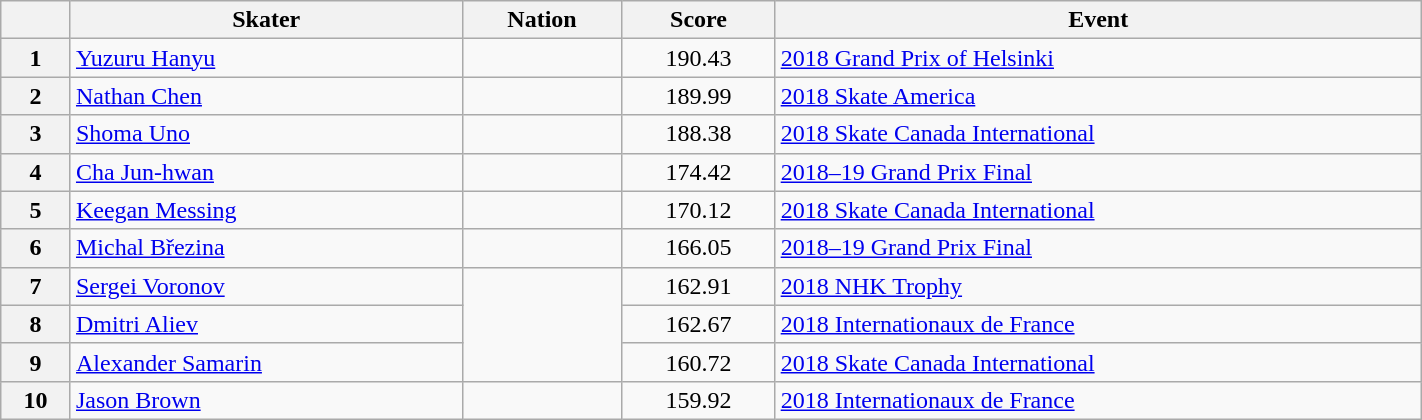<table class="wikitable sortable" style="text-align:left; width:75%">
<tr>
<th scope="col"></th>
<th scope="col">Skater</th>
<th scope="col">Nation</th>
<th scope="col">Score</th>
<th scope="col">Event</th>
</tr>
<tr>
<th scope="row">1</th>
<td><a href='#'>Yuzuru Hanyu</a></td>
<td></td>
<td style="text-align:center;">190.43</td>
<td><a href='#'>2018 Grand Prix of Helsinki</a></td>
</tr>
<tr>
<th scope="row">2</th>
<td><a href='#'>Nathan Chen</a></td>
<td></td>
<td style="text-align:center;">189.99</td>
<td><a href='#'>2018 Skate America</a></td>
</tr>
<tr>
<th scope="row">3</th>
<td><a href='#'>Shoma Uno</a></td>
<td></td>
<td style="text-align:center;">188.38</td>
<td><a href='#'>2018 Skate Canada International</a></td>
</tr>
<tr>
<th scope="row">4</th>
<td><a href='#'>Cha Jun-hwan</a></td>
<td></td>
<td style="text-align:center;">174.42</td>
<td><a href='#'>2018–19 Grand Prix Final</a></td>
</tr>
<tr>
<th scope="row">5</th>
<td><a href='#'>Keegan Messing</a></td>
<td></td>
<td style="text-align:center;">170.12</td>
<td><a href='#'>2018 Skate Canada International</a></td>
</tr>
<tr>
<th scope="row">6</th>
<td><a href='#'>Michal Březina</a></td>
<td></td>
<td style="text-align:center;">166.05</td>
<td><a href='#'>2018–19 Grand Prix Final</a></td>
</tr>
<tr>
<th scope="row">7</th>
<td><a href='#'>Sergei Voronov</a></td>
<td rowspan="3"></td>
<td style="text-align:center;">162.91</td>
<td><a href='#'>2018 NHK Trophy</a></td>
</tr>
<tr>
<th scope="row">8</th>
<td><a href='#'>Dmitri Aliev</a></td>
<td style="text-align:center;">162.67</td>
<td><a href='#'>2018 Internationaux de France</a></td>
</tr>
<tr>
<th scope="row">9</th>
<td><a href='#'>Alexander Samarin</a></td>
<td style="text-align:center;">160.72</td>
<td><a href='#'>2018 Skate Canada International</a></td>
</tr>
<tr>
<th scope="row">10</th>
<td><a href='#'>Jason Brown</a></td>
<td></td>
<td style="text-align:center;">159.92</td>
<td><a href='#'>2018 Internationaux de France</a></td>
</tr>
</table>
